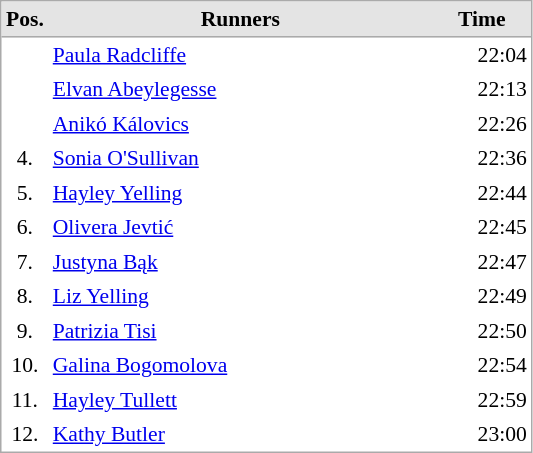<table cellspacing="0" cellpadding="3" style="border:1px solid #AAAAAA;font-size:90%">
<tr bgcolor="#E4E4E4">
<th style="border-bottom:1px solid #AAAAAA" width=10>Pos.</th>
<th style="border-bottom:1px solid #AAAAAA" width=250>Runners</th>
<th style="border-bottom:1px solid #AAAAAA" width=60>Time</th>
</tr>
<tr align="center">
<td align="center"></td>
<td align="left"> <a href='#'>Paula Radcliffe</a></td>
<td align="right">22:04</td>
</tr>
<tr align="center">
<td align="center"></td>
<td align="left"> <a href='#'>Elvan Abeylegesse</a></td>
<td align="right">22:13</td>
</tr>
<tr align="center">
<td align="center"></td>
<td align="left"> <a href='#'>Anikó Kálovics</a></td>
<td align="right">22:26</td>
</tr>
<tr align="center">
<td align="center">4.</td>
<td align="left"> <a href='#'>Sonia O'Sullivan</a></td>
<td align="right">22:36</td>
</tr>
<tr align="center">
<td align="center">5.</td>
<td align="left"> <a href='#'>Hayley Yelling</a></td>
<td align="right">22:44</td>
</tr>
<tr align="center">
<td align="center">6.</td>
<td align="left"> <a href='#'>Olivera Jevtić</a></td>
<td align="right">22:45</td>
</tr>
<tr align="center">
<td align="center">7.</td>
<td align="left"> <a href='#'>Justyna Bąk</a></td>
<td align="right">22:47</td>
</tr>
<tr align="center">
<td align="center">8.</td>
<td align="left"> <a href='#'>Liz Yelling</a></td>
<td align="right">22:49</td>
</tr>
<tr align="center">
<td align="center">9.</td>
<td align="left"> <a href='#'>Patrizia Tisi</a></td>
<td align="right">22:50</td>
</tr>
<tr align="center">
<td align="center">10.</td>
<td align="left"> <a href='#'>Galina Bogomolova</a></td>
<td align="right">22:54</td>
</tr>
<tr align="center">
<td align="center">11.</td>
<td align="left"> <a href='#'>Hayley Tullett</a></td>
<td align="right">22:59</td>
</tr>
<tr align="center">
<td align="center">12.</td>
<td align="left"> <a href='#'>Kathy Butler</a></td>
<td align="right">23:00</td>
</tr>
</table>
